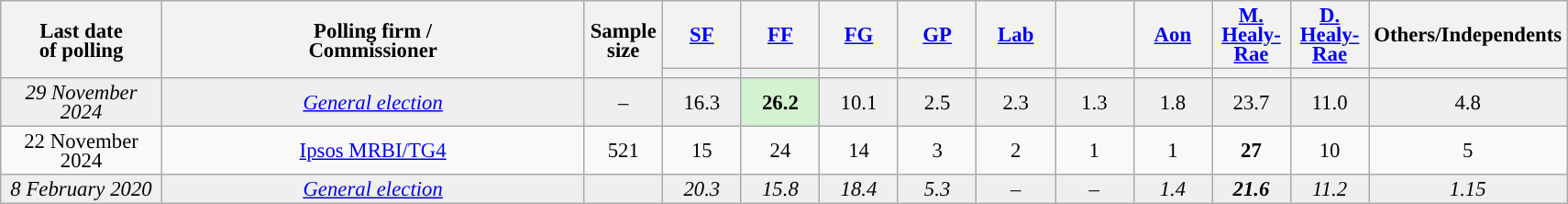<table class="wikitable sortable collapsible" style="text-align:center;font-size:95%;line-height:14px;">
<tr style="height:42px;">
<th style="width:110px;" rowspan="2">Last date<br>of polling</th>
<th style="width:300px;" rowspan="2">Polling firm /<br>Commissioner</th>
<th class="unsortable" style="width:50px;" rowspan="2">Sample<br>size</th>
<th class="unsortable" style="width:50px;"><a href='#'>SF</a></th>
<th class="unsortable" style="width:50px;"><a href='#'>FF</a></th>
<th class="unsortable" style="width:50px;"><a href='#'>FG</a></th>
<th class="unsortable" style="width:50px;"><a href='#'>GP</a></th>
<th class="unsortable" style="width:50px;"><a href='#'>Lab</a></th>
<th class="unsortable" style="width:50px;"></th>
<th class="unsortable" style="width:50px;"><a href='#'>Aon</a></th>
<th class="unsortable" style="width:50px;"><a href='#'>M. Healy-Rae</a></th>
<th class="unsortable" style="width:50px;"><a href='#'>D. Healy-Rae</a></th>
<th class="unsortable" style="width:50px;">Others/Independents</th>
</tr>
<tr>
<th style="color:inherit;background:"></th>
<th style="color:inherit;background:"></th>
<th style="color:inherit;background:"></th>
<th style="color:inherit;background:"></th>
<th style="color:inherit;background:"></th>
<th style="color:inherit;background:"></th>
<th style="color:inherit;background:"></th>
<th style="color:inherit;background:"></th>
<th style="color:inherit;background:"></th>
<th style="color:inherit;background:"></th>
</tr>
<tr style="background:#EFEFEF;">
<td><em>29 November 2024</em></td>
<td><em><a href='#'>General election</a></em></td>
<td>–</td>
<td>16.3</td>
<td style="background:#D3F2D0"><strong>26.2</strong></td>
<td>10.1</td>
<td>2.5</td>
<td>2.3</td>
<td>1.3</td>
<td>1.8</td>
<td>23.7</td>
<td>11.0</td>
<td>4.8</td>
</tr>
<tr>
<td>22 November 2024</td>
<td><a href='#'>Ipsos MRBI/TG4</a></td>
<td>521</td>
<td>15</td>
<td>24</td>
<td>14</td>
<td>3</td>
<td>2</td>
<td>1</td>
<td>1</td>
<td><strong>27</strong></td>
<td>10</td>
<td>5</td>
</tr>
<tr style="background:#EFEFEF;">
<td><em>8 February 2020</em></td>
<td><em><a href='#'>General election</a></em></td>
<td></td>
<td><em>20.3</em></td>
<td><em>15.8</em></td>
<td><em>18.4</em></td>
<td><em>5.3</em></td>
<td><em>–</em></td>
<td><em>–</em></td>
<td><em>1.4</em></td>
<td><strong><em>21.6</em></strong></td>
<td><em>11.2</em></td>
<td><em>1.15</em></td>
</tr>
</table>
